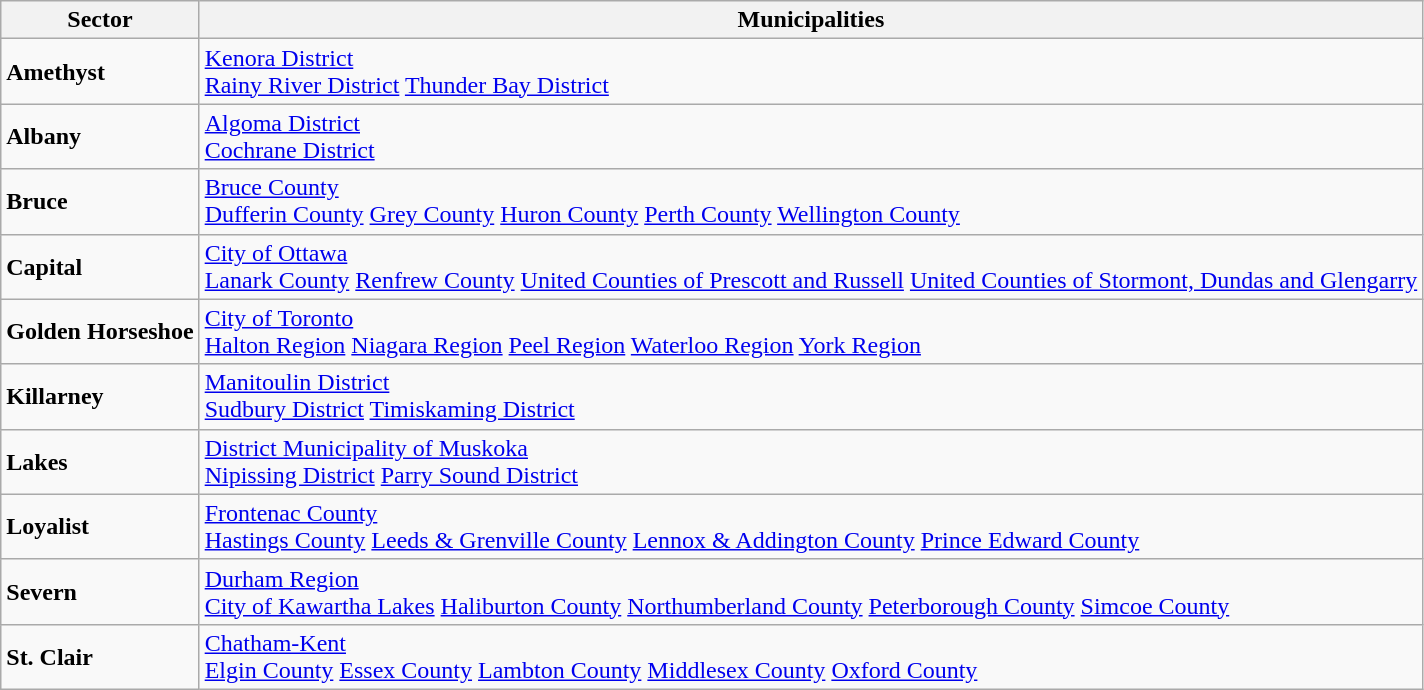<table class="wikitable">
<tr>
<th>Sector</th>
<th>Municipalities</th>
</tr>
<tr>
<td><strong>Amethyst</strong></td>
<td><a href='#'>Kenora District</a><br><a href='#'>Rainy River District</a>
<a href='#'>Thunder Bay District</a></td>
</tr>
<tr>
<td><strong>Albany</strong></td>
<td><a href='#'>Algoma District</a><br><a href='#'>Cochrane District</a></td>
</tr>
<tr>
<td><strong>Bruce</strong></td>
<td><a href='#'>Bruce County</a><br><a href='#'>Dufferin County</a>
<a href='#'>Grey County</a>
<a href='#'>Huron County</a>
<a href='#'>Perth County</a>
<a href='#'>Wellington County</a></td>
</tr>
<tr>
<td><strong>Capital</strong></td>
<td><a href='#'>City of Ottawa</a><br><a href='#'>Lanark County</a>
<a href='#'>Renfrew County</a>
<a href='#'>United Counties of Prescott and Russell</a>
<a href='#'>United Counties of Stormont, Dundas and Glengarry</a></td>
</tr>
<tr>
<td><strong>Golden Horseshoe</strong></td>
<td><a href='#'>City of Toronto</a><br><a href='#'>Halton Region</a>
<a href='#'>Niagara Region</a>
<a href='#'>Peel Region</a>
<a href='#'>Waterloo Region</a>
<a href='#'>York Region</a></td>
</tr>
<tr>
<td><strong>Killarney</strong></td>
<td><a href='#'>Manitoulin District</a><br><a href='#'>Sudbury District</a>
<a href='#'>Timiskaming District</a></td>
</tr>
<tr>
<td><strong>Lakes</strong></td>
<td><a href='#'>District Municipality of Muskoka</a><br><a href='#'>Nipissing District</a>
<a href='#'>Parry Sound District</a></td>
</tr>
<tr>
<td><strong>Loyalist</strong></td>
<td><a href='#'>Frontenac County</a><br><a href='#'>Hastings County</a>
<a href='#'>Leeds & Grenville County</a>
<a href='#'>Lennox & Addington County</a>
<a href='#'>Prince Edward County</a></td>
</tr>
<tr>
<td><strong>Severn</strong></td>
<td><a href='#'>Durham Region</a><br><a href='#'>City of Kawartha Lakes</a>
<a href='#'>Haliburton County</a>
<a href='#'>Northumberland County</a>
<a href='#'>Peterborough County</a>
<a href='#'>Simcoe County</a></td>
</tr>
<tr>
<td><strong>St. Clair</strong></td>
<td><a href='#'>Chatham-Kent</a><br><a href='#'>Elgin County</a>
<a href='#'>Essex County</a>
<a href='#'>Lambton County</a>
<a href='#'>Middlesex County</a>
<a href='#'>Oxford County</a></td>
</tr>
</table>
